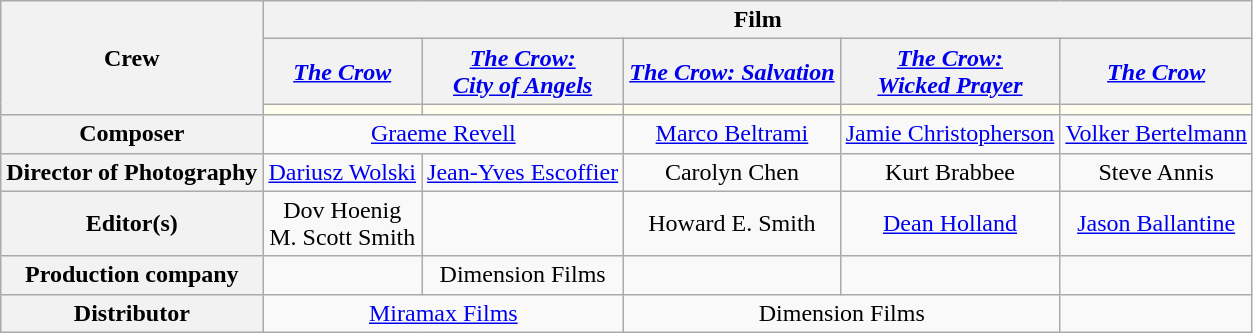<table class="wikitable" style="text-align:center;">
<tr>
<th rowspan="3">Crew</th>
<th colspan="5">Film</th>
</tr>
<tr>
<th><em><a href='#'>The Crow</a></em></th>
<th><em><a href='#'>The Crow: <br> City of Angels</a></em></th>
<th><em><a href='#'>The Crow: Salvation</a></em></th>
<th><em><a href='#'>The Crow: <br> Wicked Prayer</a></em></th>
<th><em><a href='#'>The Crow</a></em></th>
</tr>
<tr>
<th style="background-color:ivory;"><span></span></th>
<th style="background-color:ivory;"><span></span></th>
<th style="background-color:ivory;"><span></span></th>
<th style="background-color:ivory;"><span></span></th>
<th style="background-color:ivory;"><span></span></th>
</tr>
<tr>
<th>Composer</th>
<td colspan="2"><a href='#'>Graeme Revell</a></td>
<td><a href='#'>Marco Beltrami</a></td>
<td><a href='#'>Jamie Christopherson</a></td>
<td><a href='#'>Volker Bertelmann</a></td>
</tr>
<tr>
<th>Director of Photography</th>
<td><a href='#'>Dariusz Wolski</a></td>
<td><a href='#'>Jean-Yves Escoffier</a></td>
<td>Carolyn Chen</td>
<td>Kurt Brabbee</td>
<td>Steve Annis</td>
</tr>
<tr>
<th>Editor(s)</th>
<td>Dov Hoenig <br>M. Scott Smith</td>
<td></td>
<td>Howard E. Smith</td>
<td><a href='#'>Dean Holland</a></td>
<td><a href='#'>Jason Ballantine</a></td>
</tr>
<tr>
<th>Production company</th>
<td></td>
<td>Dimension Films</td>
<td></td>
<td></td>
<td></td>
</tr>
<tr>
<th><strong>Distributor</strong></th>
<td colspan="2"><a href='#'>Miramax Films</a></td>
<td colspan="2">Dimension Films</td>
<td></td>
</tr>
</table>
